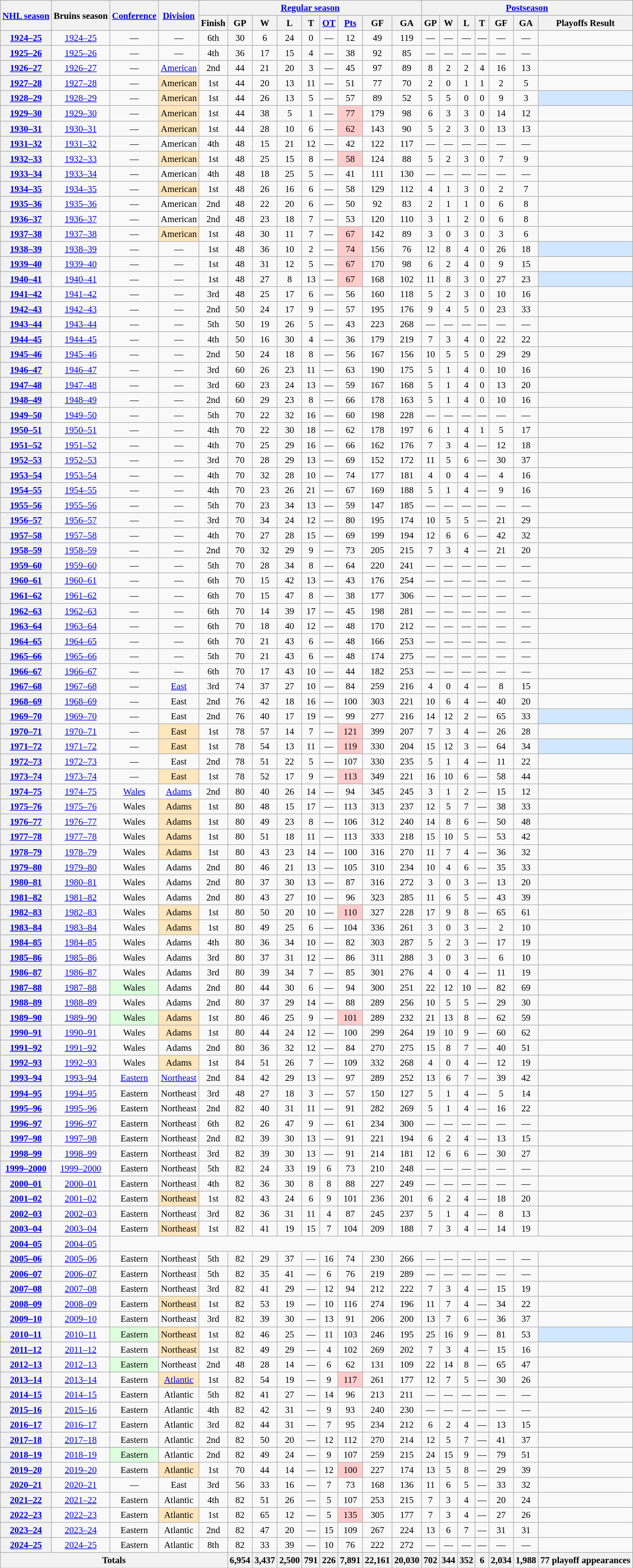<table class="wikitable sortable" style="text-align: center; font-size: 95%">
<tr>
<th scope="col" rowspan="2"><a href='#'>NHL season</a></th>
<th scope="col" rowspan="2">Bruins season</th>
<th scope="col" rowspan="2"><a href='#'>Conference</a></th>
<th scope="col" rowspan="2"><a href='#'>Division</a></th>
<th scope=colgroup colspan="9"><a href='#'>Regular season</a></th>
<th scope=colgroup colspan="7"><a href='#'>Postseason</a></th>
</tr>
<tr>
<th scope="col">Finish</th>
<th scope="col">GP</th>
<th scope="col">W</th>
<th scope="col">L</th>
<th scope="col">T</th>
<th scope="col"><a href='#'>OT</a></th>
<th scope="col"><a href='#'>Pts</a></th>
<th scope="col">GF</th>
<th scope="col">GA</th>
<th scope="col">GP</th>
<th scope="col">W</th>
<th scope="col">L</th>
<th scope="col">T</th>
<th scope="col">GF</th>
<th scope="col">GA</th>
<th scope="col">Playoffs Result</th>
</tr>
<tr>
<th scope=row><a href='#'>1924–25</a></th>
<td><a href='#'>1924–25</a></td>
<td>—</td>
<td>—</td>
<td>6th</td>
<td>30</td>
<td>6</td>
<td>24</td>
<td>0</td>
<td>—</td>
<td>12</td>
<td>49</td>
<td>119</td>
<td>—</td>
<td>—</td>
<td>—</td>
<td>—</td>
<td>—</td>
<td>—</td>
<td></td>
</tr>
<tr>
<th scope=row><a href='#'>1925–26</a></th>
<td><a href='#'>1925–26</a></td>
<td>—</td>
<td>—</td>
<td>4th</td>
<td>36</td>
<td>17</td>
<td>15</td>
<td>4</td>
<td>—</td>
<td>38</td>
<td>92</td>
<td>85</td>
<td>—</td>
<td>—</td>
<td>—</td>
<td>—</td>
<td>—</td>
<td>—</td>
<td></td>
</tr>
<tr>
<th scope=row><a href='#'>1926–27</a></th>
<td><a href='#'>1926–27</a></td>
<td>—</td>
<td><a href='#'>American</a></td>
<td>2nd</td>
<td>44</td>
<td>21</td>
<td>20</td>
<td>3</td>
<td>—</td>
<td>45</td>
<td>97</td>
<td>89</td>
<td>8</td>
<td>2</td>
<td>2</td>
<td>4</td>
<td>16</td>
<td>13</td>
<td></td>
</tr>
<tr>
<th scope=row><a href='#'>1927–28</a></th>
<td><a href='#'>1927–28</a></td>
<td>—</td>
<td bgcolor="#ffe6bd">American</td>
<td>1st</td>
<td>44</td>
<td>20</td>
<td>13</td>
<td>11</td>
<td>—</td>
<td>51</td>
<td>77</td>
<td>70</td>
<td>2</td>
<td>0</td>
<td>1</td>
<td>1</td>
<td>2</td>
<td>5</td>
<td></td>
</tr>
<tr>
<th scope=row><a href='#'>1928–29</a></th>
<td><a href='#'>1928–29</a></td>
<td>—</td>
<td bgcolor="#ffe6bd">American</td>
<td>1st</td>
<td>44</td>
<td>26</td>
<td>13</td>
<td>5</td>
<td>—</td>
<td>57</td>
<td>89</td>
<td>52</td>
<td>5</td>
<td>5</td>
<td>0</td>
<td>0</td>
<td>9</td>
<td>3</td>
<td style="background:#D0E7FF"></td>
</tr>
<tr>
<th scope=row><a href='#'>1929–30</a></th>
<td><a href='#'>1929–30</a></td>
<td>—</td>
<td bgcolor="#ffe6bd">American</td>
<td>1st</td>
<td>44</td>
<td>38</td>
<td>5</td>
<td>1</td>
<td>—</td>
<td style="background: #FFCCCC;">77</td>
<td>179</td>
<td>98</td>
<td>6</td>
<td>3</td>
<td>3</td>
<td>0</td>
<td>14</td>
<td>12</td>
<td></td>
</tr>
<tr>
<th scope=row><a href='#'>1930–31</a></th>
<td><a href='#'>1930–31</a></td>
<td>—</td>
<td bgcolor="#ffe6bd">American</td>
<td>1st</td>
<td>44</td>
<td>28</td>
<td>10</td>
<td>6</td>
<td>—</td>
<td style="background: #FFCCCC;">62</td>
<td>143</td>
<td>90</td>
<td>5</td>
<td>2</td>
<td>3</td>
<td>0</td>
<td>13</td>
<td>13</td>
<td></td>
</tr>
<tr>
<th scope=row><a href='#'>1931–32</a></th>
<td><a href='#'>1931–32</a></td>
<td>—</td>
<td>American</td>
<td>4th</td>
<td>48</td>
<td>15</td>
<td>21</td>
<td>12</td>
<td>—</td>
<td>42</td>
<td>122</td>
<td>117</td>
<td>—</td>
<td>—</td>
<td>—</td>
<td>—</td>
<td>—</td>
<td>—</td>
<td></td>
</tr>
<tr>
<th scope=row><a href='#'>1932–33</a></th>
<td><a href='#'>1932–33</a></td>
<td>—</td>
<td bgcolor="#ffe6bd">American</td>
<td>1st</td>
<td>48</td>
<td>25</td>
<td>15</td>
<td>8</td>
<td>—</td>
<td style="background: #FFCCCC;">58</td>
<td>124</td>
<td>88</td>
<td>5</td>
<td>2</td>
<td>3</td>
<td>0</td>
<td>7</td>
<td>9</td>
<td></td>
</tr>
<tr>
<th scope=row><a href='#'>1933–34</a></th>
<td><a href='#'>1933–34</a></td>
<td>—</td>
<td>American</td>
<td>4th</td>
<td>48</td>
<td>18</td>
<td>25</td>
<td>5</td>
<td>—</td>
<td>41</td>
<td>111</td>
<td>130</td>
<td>—</td>
<td>—</td>
<td>—</td>
<td>—</td>
<td>—</td>
<td>—</td>
<td></td>
</tr>
<tr>
<th scope=row><a href='#'>1934–35</a></th>
<td><a href='#'>1934–35</a></td>
<td>—</td>
<td bgcolor="#ffe6bd">American</td>
<td>1st</td>
<td>48</td>
<td>26</td>
<td>16</td>
<td>6</td>
<td>—</td>
<td>58</td>
<td>129</td>
<td>112</td>
<td>4</td>
<td>1</td>
<td>3</td>
<td>0</td>
<td>2</td>
<td>7</td>
<td></td>
</tr>
<tr>
<th scope=row><a href='#'>1935–36</a></th>
<td><a href='#'>1935–36</a></td>
<td>—</td>
<td>American</td>
<td>2nd</td>
<td>48</td>
<td>22</td>
<td>20</td>
<td>6</td>
<td>—</td>
<td>50</td>
<td>92</td>
<td>83</td>
<td>2</td>
<td>1</td>
<td>1</td>
<td>0</td>
<td>6</td>
<td>8</td>
<td></td>
</tr>
<tr>
<th scope=row><a href='#'>1936–37</a></th>
<td><a href='#'>1936–37</a></td>
<td>—</td>
<td>American</td>
<td>2nd</td>
<td>48</td>
<td>23</td>
<td>18</td>
<td>7</td>
<td>—</td>
<td>53</td>
<td>120</td>
<td>110</td>
<td>3</td>
<td>1</td>
<td>2</td>
<td>0</td>
<td>6</td>
<td>8</td>
<td></td>
</tr>
<tr>
<th scope=row><a href='#'>1937–38</a></th>
<td><a href='#'>1937–38</a></td>
<td>—</td>
<td bgcolor="#ffe6bd">American</td>
<td>1st</td>
<td>48</td>
<td>30</td>
<td>11</td>
<td>7</td>
<td>—</td>
<td style="background: #FFCCCC;">67</td>
<td>142</td>
<td>89</td>
<td>3</td>
<td>0</td>
<td>3</td>
<td>0</td>
<td>3</td>
<td>6</td>
<td></td>
</tr>
<tr>
<th scope=row><a href='#'>1938–39</a></th>
<td><a href='#'>1938–39</a></td>
<td>—</td>
<td>—</td>
<td>1st</td>
<td>48</td>
<td>36</td>
<td>10</td>
<td>2</td>
<td>—</td>
<td style="background: #FFCCCC;">74</td>
<td>156</td>
<td>76</td>
<td>12</td>
<td>8</td>
<td>4</td>
<td>0</td>
<td>26</td>
<td>18</td>
<td style="background:#D0E7FF"></td>
</tr>
<tr>
<th scope=row><a href='#'>1939–40</a></th>
<td><a href='#'>1939–40</a></td>
<td>—</td>
<td>—</td>
<td>1st</td>
<td>48</td>
<td>31</td>
<td>12</td>
<td>5</td>
<td>—</td>
<td style="background: #FFCCCC;">67</td>
<td>170</td>
<td>98</td>
<td>6</td>
<td>2</td>
<td>4</td>
<td>0</td>
<td>9</td>
<td>15</td>
<td></td>
</tr>
<tr>
<th scope=row><a href='#'>1940–41</a></th>
<td><a href='#'>1940–41</a></td>
<td>—</td>
<td>—</td>
<td>1st</td>
<td>48</td>
<td>27</td>
<td>8</td>
<td>13</td>
<td>—</td>
<td style="background: #FFCCCC;">67</td>
<td>168</td>
<td>102</td>
<td>11</td>
<td>8</td>
<td>3</td>
<td>0</td>
<td>27</td>
<td>23</td>
<td style="background:#D0E7FF"></td>
</tr>
<tr>
<th scope=row><a href='#'>1941–42</a></th>
<td><a href='#'>1941–42</a></td>
<td>—</td>
<td>—</td>
<td>3rd</td>
<td>48</td>
<td>25</td>
<td>17</td>
<td>6</td>
<td>—</td>
<td>56</td>
<td>160</td>
<td>118</td>
<td>5</td>
<td>2</td>
<td>3</td>
<td>0</td>
<td>10</td>
<td>16</td>
<td></td>
</tr>
<tr>
<th scope=row><a href='#'>1942–43</a></th>
<td><a href='#'>1942–43</a></td>
<td>—</td>
<td>—</td>
<td>2nd</td>
<td>50</td>
<td>24</td>
<td>17</td>
<td>9</td>
<td>—</td>
<td>57</td>
<td>195</td>
<td>176</td>
<td>9</td>
<td>4</td>
<td>5</td>
<td>0</td>
<td>23</td>
<td>33</td>
<td></td>
</tr>
<tr>
<th scope=row><a href='#'>1943–44</a></th>
<td><a href='#'>1943–44</a></td>
<td>—</td>
<td>—</td>
<td>5th</td>
<td>50</td>
<td>19</td>
<td>26</td>
<td>5</td>
<td>—</td>
<td>43</td>
<td>223</td>
<td>268</td>
<td>—</td>
<td>—</td>
<td>—</td>
<td>—</td>
<td>—</td>
<td>—</td>
<td></td>
</tr>
<tr>
<th scope=row><a href='#'>1944–45</a></th>
<td><a href='#'>1944–45</a></td>
<td>—</td>
<td>—</td>
<td>4th</td>
<td>50</td>
<td>16</td>
<td>30</td>
<td>4</td>
<td>—</td>
<td>36</td>
<td>179</td>
<td>219</td>
<td>7</td>
<td>3</td>
<td>4</td>
<td>0</td>
<td>22</td>
<td>22</td>
<td></td>
</tr>
<tr>
<th scope=row><a href='#'>1945–46</a></th>
<td><a href='#'>1945–46</a></td>
<td>—</td>
<td>—</td>
<td>2nd</td>
<td>50</td>
<td>24</td>
<td>18</td>
<td>8</td>
<td>—</td>
<td>56</td>
<td>167</td>
<td>156</td>
<td>10</td>
<td>5</td>
<td>5</td>
<td>0</td>
<td>29</td>
<td>29</td>
<td></td>
</tr>
<tr>
<th scope=row><a href='#'>1946–47</a></th>
<td><a href='#'>1946–47</a></td>
<td>—</td>
<td>—</td>
<td>3rd</td>
<td>60</td>
<td>26</td>
<td>23</td>
<td>11</td>
<td>—</td>
<td>63</td>
<td>190</td>
<td>175</td>
<td>5</td>
<td>1</td>
<td>4</td>
<td>0</td>
<td>10</td>
<td>16</td>
<td></td>
</tr>
<tr>
<th scope=row><a href='#'>1947–48</a></th>
<td><a href='#'>1947–48</a></td>
<td>—</td>
<td>—</td>
<td>3rd</td>
<td>60</td>
<td>23</td>
<td>24</td>
<td>13</td>
<td>—</td>
<td>59</td>
<td>167</td>
<td>168</td>
<td>5</td>
<td>1</td>
<td>4</td>
<td>0</td>
<td>13</td>
<td>20</td>
<td></td>
</tr>
<tr>
<th scope=row><a href='#'>1948–49</a></th>
<td><a href='#'>1948–49</a></td>
<td>—</td>
<td>—</td>
<td>2nd</td>
<td>60</td>
<td>29</td>
<td>23</td>
<td>8</td>
<td>—</td>
<td>66</td>
<td>178</td>
<td>163</td>
<td>5</td>
<td>1</td>
<td>4</td>
<td>0</td>
<td>10</td>
<td>16</td>
<td></td>
</tr>
<tr>
<th scope=row><a href='#'>1949–50</a></th>
<td><a href='#'>1949–50</a></td>
<td>—</td>
<td>—</td>
<td>5th</td>
<td>70</td>
<td>22</td>
<td>32</td>
<td>16</td>
<td>—</td>
<td>60</td>
<td>198</td>
<td>228</td>
<td>—</td>
<td>—</td>
<td>—</td>
<td>—</td>
<td>—</td>
<td>—</td>
<td></td>
</tr>
<tr>
<th scope=row><a href='#'>1950–51</a></th>
<td><a href='#'>1950–51</a></td>
<td>—</td>
<td>—</td>
<td>4th</td>
<td>70</td>
<td>22</td>
<td>30</td>
<td>18</td>
<td>—</td>
<td>62</td>
<td>178</td>
<td>197</td>
<td>6</td>
<td>1</td>
<td>4</td>
<td>1</td>
<td>5</td>
<td>17</td>
<td></td>
</tr>
<tr>
<th scope=row><a href='#'>1951–52</a></th>
<td><a href='#'>1951–52</a></td>
<td>—</td>
<td>—</td>
<td>4th</td>
<td>70</td>
<td>25</td>
<td>29</td>
<td>16</td>
<td>—</td>
<td>66</td>
<td>162</td>
<td>176</td>
<td>7</td>
<td>3</td>
<td>4</td>
<td>—</td>
<td>12</td>
<td>18</td>
<td></td>
</tr>
<tr>
<th scope=row><a href='#'>1952–53</a></th>
<td><a href='#'>1952–53</a></td>
<td>—</td>
<td>—</td>
<td>3rd</td>
<td>70</td>
<td>28</td>
<td>29</td>
<td>13</td>
<td>—</td>
<td>69</td>
<td>152</td>
<td>172</td>
<td>11</td>
<td>5</td>
<td>6</td>
<td>—</td>
<td>30</td>
<td>37</td>
<td></td>
</tr>
<tr>
<th scope=row><a href='#'>1953–54</a></th>
<td><a href='#'>1953–54</a></td>
<td>—</td>
<td>—</td>
<td>4th</td>
<td>70</td>
<td>32</td>
<td>28</td>
<td>10</td>
<td>—</td>
<td>74</td>
<td>177</td>
<td>181</td>
<td>4</td>
<td>0</td>
<td>4</td>
<td>—</td>
<td>4</td>
<td>16</td>
<td></td>
</tr>
<tr>
<th scope=row><a href='#'>1954–55</a></th>
<td><a href='#'>1954–55</a></td>
<td>—</td>
<td>—</td>
<td>4th</td>
<td>70</td>
<td>23</td>
<td>26</td>
<td>21</td>
<td>—</td>
<td>67</td>
<td>169</td>
<td>188</td>
<td>5</td>
<td>1</td>
<td>4</td>
<td>—</td>
<td>9</td>
<td>16</td>
<td></td>
</tr>
<tr>
<th scope=row><a href='#'>1955–56</a></th>
<td><a href='#'>1955–56</a></td>
<td>—</td>
<td>—</td>
<td>5th</td>
<td>70</td>
<td>23</td>
<td>34</td>
<td>13</td>
<td>—</td>
<td>59</td>
<td>147</td>
<td>185</td>
<td>—</td>
<td>—</td>
<td>—</td>
<td>—</td>
<td>—</td>
<td>—</td>
<td></td>
</tr>
<tr>
<th scope=row><a href='#'>1956–57</a></th>
<td><a href='#'>1956–57</a></td>
<td>—</td>
<td>—</td>
<td>3rd</td>
<td>70</td>
<td>34</td>
<td>24</td>
<td>12</td>
<td>—</td>
<td>80</td>
<td>195</td>
<td>174</td>
<td>10</td>
<td>5</td>
<td>5</td>
<td>—</td>
<td>21</td>
<td>29</td>
<td></td>
</tr>
<tr>
<th scope=row><a href='#'>1957–58</a></th>
<td><a href='#'>1957–58</a></td>
<td>—</td>
<td>—</td>
<td>4th</td>
<td>70</td>
<td>27</td>
<td>28</td>
<td>15</td>
<td>—</td>
<td>69</td>
<td>199</td>
<td>194</td>
<td>12</td>
<td>6</td>
<td>6</td>
<td>—</td>
<td>42</td>
<td>32</td>
<td></td>
</tr>
<tr>
<th scope=row><a href='#'>1958–59</a></th>
<td><a href='#'>1958–59</a></td>
<td>—</td>
<td>—</td>
<td>2nd</td>
<td>70</td>
<td>32</td>
<td>29</td>
<td>9</td>
<td>—</td>
<td>73</td>
<td>205</td>
<td>215</td>
<td>7</td>
<td>3</td>
<td>4</td>
<td>—</td>
<td>21</td>
<td>20</td>
<td></td>
</tr>
<tr>
<th scope=row><a href='#'>1959–60</a></th>
<td><a href='#'>1959–60</a></td>
<td>—</td>
<td>—</td>
<td>5th</td>
<td>70</td>
<td>28</td>
<td>34</td>
<td>8</td>
<td>—</td>
<td>64</td>
<td>220</td>
<td>241</td>
<td>—</td>
<td>—</td>
<td>—</td>
<td>—</td>
<td>—</td>
<td>—</td>
<td></td>
</tr>
<tr>
<th scope=row><a href='#'>1960–61</a></th>
<td><a href='#'>1960–61</a></td>
<td>—</td>
<td>—</td>
<td>6th</td>
<td>70</td>
<td>15</td>
<td>42</td>
<td>13</td>
<td>—</td>
<td>43</td>
<td>176</td>
<td>254</td>
<td>—</td>
<td>—</td>
<td>—</td>
<td>—</td>
<td>—</td>
<td>—</td>
<td></td>
</tr>
<tr>
<th scope=row><a href='#'>1961–62</a></th>
<td><a href='#'>1961–62</a></td>
<td>—</td>
<td>—</td>
<td>6th</td>
<td>70</td>
<td>15</td>
<td>47</td>
<td>8</td>
<td>—</td>
<td>38</td>
<td>177</td>
<td>306</td>
<td>—</td>
<td>—</td>
<td>—</td>
<td>—</td>
<td>—</td>
<td>—</td>
<td></td>
</tr>
<tr>
<th scope=row><a href='#'>1962–63</a></th>
<td><a href='#'>1962–63</a></td>
<td>—</td>
<td>—</td>
<td>6th</td>
<td>70</td>
<td>14</td>
<td>39</td>
<td>17</td>
<td>—</td>
<td>45</td>
<td>198</td>
<td>281</td>
<td>—</td>
<td>—</td>
<td>—</td>
<td>—</td>
<td>—</td>
<td>—</td>
<td></td>
</tr>
<tr>
<th scope=row><a href='#'>1963–64</a></th>
<td><a href='#'>1963–64</a></td>
<td>—</td>
<td>—</td>
<td>6th</td>
<td>70</td>
<td>18</td>
<td>40</td>
<td>12</td>
<td>—</td>
<td>48</td>
<td>170</td>
<td>212</td>
<td>—</td>
<td>—</td>
<td>—</td>
<td>—</td>
<td>—</td>
<td>—</td>
<td></td>
</tr>
<tr>
<th scope=row><a href='#'>1964–65</a></th>
<td><a href='#'>1964–65</a></td>
<td>—</td>
<td>—</td>
<td>6th</td>
<td>70</td>
<td>21</td>
<td>43</td>
<td>6</td>
<td>—</td>
<td>48</td>
<td>166</td>
<td>253</td>
<td>—</td>
<td>—</td>
<td>—</td>
<td>—</td>
<td>—</td>
<td>—</td>
<td></td>
</tr>
<tr>
<th scope=row><a href='#'>1965–66</a></th>
<td><a href='#'>1965–66</a></td>
<td>—</td>
<td>—</td>
<td>5th</td>
<td>70</td>
<td>21</td>
<td>43</td>
<td>6</td>
<td>—</td>
<td>48</td>
<td>174</td>
<td>275</td>
<td>—</td>
<td>—</td>
<td>—</td>
<td>—</td>
<td>—</td>
<td>—</td>
<td></td>
</tr>
<tr>
<th scope=row><a href='#'>1966–67</a></th>
<td><a href='#'>1966–67</a></td>
<td>—</td>
<td>—</td>
<td>6th</td>
<td>70</td>
<td>17</td>
<td>43</td>
<td>10</td>
<td>—</td>
<td>44</td>
<td>182</td>
<td>253</td>
<td>—</td>
<td>—</td>
<td>—</td>
<td>—</td>
<td>—</td>
<td>—</td>
<td></td>
</tr>
<tr>
<th scope=row><a href='#'>1967–68</a></th>
<td><a href='#'>1967–68</a></td>
<td>—</td>
<td><a href='#'>East</a></td>
<td>3rd</td>
<td>74</td>
<td>37</td>
<td>27</td>
<td>10</td>
<td>—</td>
<td>84</td>
<td>259</td>
<td>216</td>
<td>4</td>
<td>0</td>
<td>4</td>
<td>—</td>
<td>8</td>
<td>15</td>
<td></td>
</tr>
<tr>
<th scope=row><a href='#'>1968–69</a></th>
<td><a href='#'>1968–69</a></td>
<td>—</td>
<td>East</td>
<td>2nd</td>
<td>76</td>
<td>42</td>
<td>18</td>
<td>16</td>
<td>—</td>
<td>100</td>
<td>303</td>
<td>221</td>
<td>10</td>
<td>6</td>
<td>4</td>
<td>—</td>
<td>40</td>
<td>20</td>
<td></td>
</tr>
<tr>
<th scope=row><a href='#'>1969–70</a></th>
<td><a href='#'>1969–70</a></td>
<td>—</td>
<td>East</td>
<td>2nd</td>
<td>76</td>
<td>40</td>
<td>17</td>
<td>19</td>
<td>—</td>
<td>99</td>
<td>277</td>
<td>216</td>
<td>14</td>
<td>12</td>
<td>2</td>
<td>—</td>
<td>65</td>
<td>33</td>
<td style="background:#D0E7FF"></td>
</tr>
<tr>
<th scope=row><a href='#'>1970–71</a></th>
<td><a href='#'>1970–71</a></td>
<td>—</td>
<td bgcolor="#ffe6bd">East</td>
<td>1st</td>
<td>78</td>
<td>57</td>
<td>14</td>
<td>7</td>
<td>—</td>
<td style="background: #FFCCCC;">121</td>
<td>399</td>
<td>207</td>
<td>7</td>
<td>3</td>
<td>4</td>
<td>—</td>
<td>26</td>
<td>28</td>
<td></td>
</tr>
<tr>
<th scope=row><a href='#'>1971–72</a></th>
<td><a href='#'>1971–72</a></td>
<td>—</td>
<td bgcolor="#ffe6bd">East</td>
<td>1st</td>
<td>78</td>
<td>54</td>
<td>13</td>
<td>11</td>
<td>—</td>
<td style="background: #FFCCCC;">119</td>
<td>330</td>
<td>204</td>
<td>15</td>
<td>12</td>
<td>3</td>
<td>—</td>
<td>64</td>
<td>34</td>
<td style="background:#D0E7FF"></td>
</tr>
<tr>
<th scope=row><a href='#'>1972–73</a></th>
<td><a href='#'>1972–73</a></td>
<td>—</td>
<td>East</td>
<td>2nd</td>
<td>78</td>
<td>51</td>
<td>22</td>
<td>5</td>
<td>—</td>
<td>107</td>
<td>330</td>
<td>235</td>
<td>5</td>
<td>1</td>
<td>4</td>
<td>—</td>
<td>11</td>
<td>22</td>
<td></td>
</tr>
<tr>
<th scope=row><a href='#'>1973–74</a></th>
<td><a href='#'>1973–74</a></td>
<td>—</td>
<td bgcolor="#ffe6bd">East</td>
<td>1st</td>
<td>78</td>
<td>52</td>
<td>17</td>
<td>9</td>
<td>—</td>
<td style="background: #FFCCCC;">113</td>
<td>349</td>
<td>221</td>
<td>16</td>
<td>10</td>
<td>6</td>
<td>—</td>
<td>58</td>
<td>44</td>
<td></td>
</tr>
<tr>
<th scope=row><a href='#'>1974–75</a></th>
<td><a href='#'>1974–75</a></td>
<td><a href='#'>Wales</a></td>
<td><a href='#'>Adams</a></td>
<td>2nd</td>
<td>80</td>
<td>40</td>
<td>26</td>
<td>14</td>
<td>—</td>
<td>94</td>
<td>345</td>
<td>245</td>
<td>3</td>
<td>1</td>
<td>2</td>
<td>—</td>
<td>15</td>
<td>12</td>
<td></td>
</tr>
<tr>
<th scope=row><a href='#'>1975–76</a></th>
<td><a href='#'>1975–76</a></td>
<td>Wales</td>
<td bgcolor="#ffe6bd">Adams</td>
<td>1st</td>
<td>80</td>
<td>48</td>
<td>15</td>
<td>17</td>
<td>—</td>
<td>113</td>
<td>313</td>
<td>237</td>
<td>12</td>
<td>5</td>
<td>7</td>
<td>—</td>
<td>38</td>
<td>33</td>
<td></td>
</tr>
<tr>
<th scope=row><a href='#'>1976–77</a></th>
<td><a href='#'>1976–77</a></td>
<td>Wales</td>
<td bgcolor="#ffe6bd">Adams</td>
<td>1st</td>
<td>80</td>
<td>49</td>
<td>23</td>
<td>8</td>
<td>—</td>
<td>106</td>
<td>312</td>
<td>240</td>
<td>14</td>
<td>8</td>
<td>6</td>
<td>—</td>
<td>50</td>
<td>48</td>
<td></td>
</tr>
<tr>
<th scope=row><a href='#'>1977–78</a></th>
<td><a href='#'>1977–78</a></td>
<td>Wales</td>
<td bgcolor="#ffe6bd">Adams</td>
<td>1st</td>
<td>80</td>
<td>51</td>
<td>18</td>
<td>11</td>
<td>—</td>
<td>113</td>
<td>333</td>
<td>218</td>
<td>15</td>
<td>10</td>
<td>5</td>
<td>—</td>
<td>53</td>
<td>42</td>
<td></td>
</tr>
<tr>
<th scope=row><a href='#'>1978–79</a></th>
<td><a href='#'>1978–79</a></td>
<td>Wales</td>
<td bgcolor="#ffe6bd">Adams</td>
<td>1st</td>
<td>80</td>
<td>43</td>
<td>23</td>
<td>14</td>
<td>—</td>
<td>100</td>
<td>316</td>
<td>270</td>
<td>11</td>
<td>7</td>
<td>4</td>
<td>—</td>
<td>36</td>
<td>32</td>
<td></td>
</tr>
<tr>
<th scope=row><a href='#'>1979–80</a></th>
<td><a href='#'>1979–80</a></td>
<td>Wales</td>
<td>Adams</td>
<td>2nd</td>
<td>80</td>
<td>46</td>
<td>21</td>
<td>13</td>
<td>—</td>
<td>105</td>
<td>310</td>
<td>234</td>
<td>10</td>
<td>4</td>
<td>6</td>
<td>—</td>
<td>35</td>
<td>33</td>
<td></td>
</tr>
<tr>
<th scope=row><a href='#'>1980–81</a></th>
<td><a href='#'>1980–81</a></td>
<td>Wales</td>
<td>Adams</td>
<td>2nd</td>
<td>80</td>
<td>37</td>
<td>30</td>
<td>13</td>
<td>—</td>
<td>87</td>
<td>316</td>
<td>272</td>
<td>3</td>
<td>0</td>
<td>3</td>
<td>—</td>
<td>13</td>
<td>20</td>
<td></td>
</tr>
<tr>
<th scope=row><a href='#'>1981–82</a></th>
<td><a href='#'>1981–82</a></td>
<td>Wales</td>
<td>Adams</td>
<td>2nd</td>
<td>80</td>
<td>43</td>
<td>27</td>
<td>10</td>
<td>—</td>
<td>96</td>
<td>323</td>
<td>285</td>
<td>11</td>
<td>6</td>
<td>5</td>
<td>—</td>
<td>43</td>
<td>39</td>
<td></td>
</tr>
<tr>
<th scope=row><a href='#'>1982–83</a></th>
<td><a href='#'>1982–83</a></td>
<td>Wales</td>
<td bgcolor="#ffe6bd">Adams</td>
<td>1st</td>
<td>80</td>
<td>50</td>
<td>20</td>
<td>10</td>
<td>—</td>
<td style="background: #FFCCCC;">110</td>
<td>327</td>
<td>228</td>
<td>17</td>
<td>9</td>
<td>8</td>
<td>—</td>
<td>65</td>
<td>61</td>
<td></td>
</tr>
<tr>
<th scope=row><a href='#'>1983–84</a></th>
<td><a href='#'>1983–84</a></td>
<td>Wales</td>
<td bgcolor="#ffe6bd">Adams</td>
<td>1st</td>
<td>80</td>
<td>49</td>
<td>25</td>
<td>6</td>
<td>—</td>
<td>104</td>
<td>336</td>
<td>261</td>
<td>3</td>
<td>0</td>
<td>3</td>
<td>—</td>
<td>2</td>
<td>10</td>
<td></td>
</tr>
<tr>
<th scope=row><a href='#'>1984–85</a></th>
<td><a href='#'>1984–85</a></td>
<td>Wales</td>
<td>Adams</td>
<td>4th</td>
<td>80</td>
<td>36</td>
<td>34</td>
<td>10</td>
<td>—</td>
<td>82</td>
<td>303</td>
<td>287</td>
<td>5</td>
<td>2</td>
<td>3</td>
<td>—</td>
<td>17</td>
<td>19</td>
<td></td>
</tr>
<tr>
<th scope=row><a href='#'>1985–86</a></th>
<td><a href='#'>1985–86</a></td>
<td>Wales</td>
<td>Adams</td>
<td>3rd</td>
<td>80</td>
<td>37</td>
<td>31</td>
<td>12</td>
<td>—</td>
<td>86</td>
<td>311</td>
<td>288</td>
<td>3</td>
<td>0</td>
<td>3</td>
<td>—</td>
<td>6</td>
<td>10</td>
<td></td>
</tr>
<tr>
<th scope=row><a href='#'>1986–87</a></th>
<td><a href='#'>1986–87</a></td>
<td>Wales</td>
<td>Adams</td>
<td>3rd</td>
<td>80</td>
<td>39</td>
<td>34</td>
<td>7</td>
<td>—</td>
<td>85</td>
<td>301</td>
<td>276</td>
<td>4</td>
<td>0</td>
<td>4</td>
<td>—</td>
<td>11</td>
<td>19</td>
<td></td>
</tr>
<tr>
<th scope=row><a href='#'>1987–88</a></th>
<td><a href='#'>1987–88</a></td>
<td bgcolor="#ddffdd">Wales</td>
<td>Adams</td>
<td>2nd</td>
<td>80</td>
<td>44</td>
<td>30</td>
<td>6</td>
<td>—</td>
<td>94</td>
<td>300</td>
<td>251</td>
<td>22</td>
<td>12</td>
<td>10</td>
<td>—</td>
<td>82</td>
<td>69</td>
<td></td>
</tr>
<tr>
<th scope=row><a href='#'>1988–89</a></th>
<td><a href='#'>1988–89</a></td>
<td>Wales</td>
<td>Adams</td>
<td>2nd</td>
<td>80</td>
<td>37</td>
<td>29</td>
<td>14</td>
<td>—</td>
<td>88</td>
<td>289</td>
<td>256</td>
<td>10</td>
<td>5</td>
<td>5</td>
<td>—</td>
<td>29</td>
<td>30</td>
<td></td>
</tr>
<tr>
<th scope=row><a href='#'>1989–90</a></th>
<td><a href='#'>1989–90</a></td>
<td bgcolor="#ddffdd">Wales</td>
<td bgcolor="#ffe6bd">Adams</td>
<td>1st</td>
<td>80</td>
<td>46</td>
<td>25</td>
<td>9</td>
<td>—</td>
<td style="background: #FFCCCC;">101</td>
<td>289</td>
<td>232</td>
<td>21</td>
<td>13</td>
<td>8</td>
<td>—</td>
<td>62</td>
<td>59</td>
<td></td>
</tr>
<tr>
<th scope=row><a href='#'>1990–91</a></th>
<td><a href='#'>1990–91</a></td>
<td>Wales</td>
<td bgcolor="#ffe6bd">Adams</td>
<td>1st</td>
<td>80</td>
<td>44</td>
<td>24</td>
<td>12</td>
<td>—</td>
<td>100</td>
<td>299</td>
<td>264</td>
<td>19</td>
<td>10</td>
<td>9</td>
<td>—</td>
<td>60</td>
<td>62</td>
<td></td>
</tr>
<tr>
<th scope=row><a href='#'>1991–92</a></th>
<td><a href='#'>1991–92</a></td>
<td>Wales</td>
<td>Adams</td>
<td>2nd</td>
<td>80</td>
<td>36</td>
<td>32</td>
<td>12</td>
<td>—</td>
<td>84</td>
<td>270</td>
<td>275</td>
<td>15</td>
<td>8</td>
<td>7</td>
<td>—</td>
<td>40</td>
<td>51</td>
<td></td>
</tr>
<tr>
<th scope=row><a href='#'>1992–93</a></th>
<td><a href='#'>1992–93</a></td>
<td>Wales</td>
<td bgcolor="#ffe6bd">Adams</td>
<td>1st</td>
<td>84</td>
<td>51</td>
<td>26</td>
<td>7</td>
<td>—</td>
<td>109</td>
<td>332</td>
<td>268</td>
<td>4</td>
<td>0</td>
<td>4</td>
<td>—</td>
<td>12</td>
<td>19</td>
<td></td>
</tr>
<tr>
<th scope=row><a href='#'>1993–94</a></th>
<td><a href='#'>1993–94</a></td>
<td><a href='#'>Eastern</a></td>
<td><a href='#'>Northeast</a></td>
<td>2nd</td>
<td>84</td>
<td>42</td>
<td>29</td>
<td>13</td>
<td>—</td>
<td>97</td>
<td>289</td>
<td>252</td>
<td>13</td>
<td>6</td>
<td>7</td>
<td>—</td>
<td>39</td>
<td>42</td>
<td></td>
</tr>
<tr>
<th scope=row><a href='#'>1994–95</a></th>
<td><a href='#'>1994–95</a></td>
<td>Eastern</td>
<td>Northeast</td>
<td>3rd</td>
<td>48</td>
<td>27</td>
<td>18</td>
<td>3</td>
<td>—</td>
<td>57</td>
<td>150</td>
<td>127</td>
<td>5</td>
<td>1</td>
<td>4</td>
<td>—</td>
<td>5</td>
<td>14</td>
<td></td>
</tr>
<tr>
<th scope=row><a href='#'>1995–96</a></th>
<td><a href='#'>1995–96</a></td>
<td>Eastern</td>
<td>Northeast</td>
<td>2nd</td>
<td>82</td>
<td>40</td>
<td>31</td>
<td>11</td>
<td>—</td>
<td>91</td>
<td>282</td>
<td>269</td>
<td>5</td>
<td>1</td>
<td>4</td>
<td>—</td>
<td>16</td>
<td>22</td>
<td></td>
</tr>
<tr>
<th scope=row><a href='#'>1996–97</a></th>
<td><a href='#'>1996–97</a></td>
<td>Eastern</td>
<td>Northeast</td>
<td>6th</td>
<td>82</td>
<td>26</td>
<td>47</td>
<td>9</td>
<td>—</td>
<td>61</td>
<td>234</td>
<td>300</td>
<td>—</td>
<td>—</td>
<td>—</td>
<td>—</td>
<td>—</td>
<td>—</td>
<td></td>
</tr>
<tr>
<th scope=row><a href='#'>1997–98</a></th>
<td><a href='#'>1997–98</a></td>
<td>Eastern</td>
<td>Northeast</td>
<td>2nd</td>
<td>82</td>
<td>39</td>
<td>30</td>
<td>13</td>
<td>—</td>
<td>91</td>
<td>221</td>
<td>194</td>
<td>6</td>
<td>2</td>
<td>4</td>
<td>—</td>
<td>13</td>
<td>15</td>
<td></td>
</tr>
<tr>
<th scope=row><a href='#'>1998–99</a></th>
<td><a href='#'>1998–99</a></td>
<td>Eastern</td>
<td>Northeast</td>
<td>3rd</td>
<td>82</td>
<td>39</td>
<td>30</td>
<td>13</td>
<td>—</td>
<td>91</td>
<td>214</td>
<td>181</td>
<td>12</td>
<td>6</td>
<td>6</td>
<td>—</td>
<td>30</td>
<td>27</td>
<td></td>
</tr>
<tr>
<th scope=row><a href='#'>1999–2000</a></th>
<td><a href='#'>1999–2000</a></td>
<td>Eastern</td>
<td>Northeast</td>
<td>5th</td>
<td>82</td>
<td>24</td>
<td>33</td>
<td>19</td>
<td>6</td>
<td>73</td>
<td>210</td>
<td>248</td>
<td>—</td>
<td>—</td>
<td>—</td>
<td>—</td>
<td>—</td>
<td>—</td>
<td></td>
</tr>
<tr>
<th scope=row><a href='#'>2000–01</a></th>
<td><a href='#'>2000–01</a></td>
<td>Eastern</td>
<td>Northeast</td>
<td>4th</td>
<td>82</td>
<td>36</td>
<td>30</td>
<td>8</td>
<td>8</td>
<td>88</td>
<td>227</td>
<td>249</td>
<td>—</td>
<td>—</td>
<td>—</td>
<td>—</td>
<td>—</td>
<td>—</td>
<td></td>
</tr>
<tr>
<th scope=row><a href='#'>2001–02</a></th>
<td><a href='#'>2001–02</a></td>
<td>Eastern</td>
<td bgcolor="#ffe6bd">Northeast</td>
<td>1st</td>
<td>82</td>
<td>43</td>
<td>24</td>
<td>6</td>
<td>9</td>
<td>101</td>
<td>236</td>
<td>201</td>
<td>6</td>
<td>2</td>
<td>4</td>
<td>—</td>
<td>18</td>
<td>20</td>
<td></td>
</tr>
<tr>
<th scope=row><a href='#'>2002–03</a></th>
<td><a href='#'>2002–03</a></td>
<td>Eastern</td>
<td>Northeast</td>
<td>3rd</td>
<td>82</td>
<td>36</td>
<td>31</td>
<td>11</td>
<td>4</td>
<td>87</td>
<td>245</td>
<td>237</td>
<td>5</td>
<td>1</td>
<td>4</td>
<td>—</td>
<td>8</td>
<td>13</td>
<td></td>
</tr>
<tr>
<th scope=row><a href='#'>2003–04</a></th>
<td><a href='#'>2003–04</a></td>
<td>Eastern</td>
<td bgcolor="#ffe6bd">Northeast</td>
<td>1st</td>
<td>82</td>
<td>41</td>
<td>19</td>
<td>15</td>
<td>7</td>
<td>104</td>
<td>209</td>
<td>188</td>
<td>7</td>
<td>3</td>
<td>4</td>
<td>—</td>
<td>14</td>
<td>19</td>
<td></td>
</tr>
<tr>
<th scope=row><a href='#'>2004–05</a></th>
<td><a href='#'>2004–05</a></td>
<td colspan="18"></td>
</tr>
<tr>
<th scope=row><a href='#'>2005–06</a></th>
<td><a href='#'>2005–06</a></td>
<td>Eastern</td>
<td>Northeast</td>
<td>5th</td>
<td>82</td>
<td>29</td>
<td>37</td>
<td>—</td>
<td>16</td>
<td>74</td>
<td>230</td>
<td>266</td>
<td>—</td>
<td>—</td>
<td>—</td>
<td>—</td>
<td>—</td>
<td>—</td>
<td></td>
</tr>
<tr>
<th scope=row><a href='#'>2006–07</a></th>
<td><a href='#'>2006–07</a></td>
<td>Eastern</td>
<td>Northeast</td>
<td>5th</td>
<td>82</td>
<td>35</td>
<td>41</td>
<td>—</td>
<td>6</td>
<td>76</td>
<td>219</td>
<td>289</td>
<td>—</td>
<td>—</td>
<td>—</td>
<td>—</td>
<td>—</td>
<td>—</td>
<td></td>
</tr>
<tr>
<th scope=row><a href='#'>2007–08</a></th>
<td><a href='#'>2007–08</a></td>
<td>Eastern</td>
<td>Northeast</td>
<td>3rd</td>
<td>82</td>
<td>41</td>
<td>29</td>
<td>—</td>
<td>12</td>
<td>94</td>
<td>212</td>
<td>222</td>
<td>7</td>
<td>3</td>
<td>4</td>
<td>—</td>
<td>15</td>
<td>19</td>
<td></td>
</tr>
<tr>
<th scope=row><a href='#'>2008–09</a></th>
<td><a href='#'>2008–09</a></td>
<td>Eastern</td>
<td bgcolor="#ffe6bd">Northeast</td>
<td>1st</td>
<td>82</td>
<td>53</td>
<td>19</td>
<td>—</td>
<td>10</td>
<td>116</td>
<td>274</td>
<td>196</td>
<td>11</td>
<td>7</td>
<td>4</td>
<td>—</td>
<td>34</td>
<td>22</td>
<td></td>
</tr>
<tr>
<th scope=row><a href='#'>2009–10</a></th>
<td><a href='#'>2009–10</a></td>
<td>Eastern</td>
<td>Northeast</td>
<td>3rd</td>
<td>82</td>
<td>39</td>
<td>30</td>
<td>—</td>
<td>13</td>
<td>91</td>
<td>206</td>
<td>200</td>
<td>13</td>
<td>7</td>
<td>6</td>
<td>—</td>
<td>36</td>
<td>37</td>
<td></td>
</tr>
<tr>
<th scope=row><a href='#'>2010–11</a></th>
<td><a href='#'>2010–11</a></td>
<td bgcolor="#ddffdd">Eastern</td>
<td bgcolor="#ffe6bd">Northeast</td>
<td>1st</td>
<td>82</td>
<td>46</td>
<td>25</td>
<td>—</td>
<td>11</td>
<td>103</td>
<td>246</td>
<td>195</td>
<td>25</td>
<td>16</td>
<td>9</td>
<td>—</td>
<td>81</td>
<td>53</td>
<td style="background:#D0E7FF"></td>
</tr>
<tr>
<th scope=row><a href='#'>2011–12</a></th>
<td><a href='#'>2011–12</a></td>
<td>Eastern</td>
<td bgcolor="#ffe6bd">Northeast</td>
<td>1st</td>
<td>82</td>
<td>49</td>
<td>29</td>
<td>—</td>
<td>4</td>
<td>102</td>
<td>269</td>
<td>202</td>
<td>7</td>
<td>3</td>
<td>4</td>
<td>—</td>
<td>15</td>
<td>16</td>
<td></td>
</tr>
<tr>
<th scope=row><a href='#'>2012–13</a></th>
<td><a href='#'>2012–13</a></td>
<td bgcolor="#ddffdd">Eastern</td>
<td>Northeast</td>
<td>2nd</td>
<td>48</td>
<td>28</td>
<td>14</td>
<td>—</td>
<td>6</td>
<td>62</td>
<td>131</td>
<td>109</td>
<td>22</td>
<td>14</td>
<td>8</td>
<td>—</td>
<td>65</td>
<td>47</td>
<td></td>
</tr>
<tr>
<th scope=row><a href='#'>2013–14</a></th>
<td><a href='#'>2013–14</a></td>
<td>Eastern</td>
<td bgcolor="#ffe6bd"><a href='#'>Atlantic</a></td>
<td>1st</td>
<td>82</td>
<td>54</td>
<td>19</td>
<td>—</td>
<td>9</td>
<td style="background: #FFCCCC;">117</td>
<td>261</td>
<td>177</td>
<td>12</td>
<td>7</td>
<td>5</td>
<td>—</td>
<td>30</td>
<td>26</td>
<td></td>
</tr>
<tr>
<th scope=row><a href='#'>2014–15</a></th>
<td><a href='#'>2014–15</a></td>
<td>Eastern</td>
<td>Atlantic</td>
<td>5th</td>
<td>82</td>
<td>41</td>
<td>27</td>
<td>—</td>
<td>14</td>
<td>96</td>
<td>213</td>
<td>211</td>
<td>—</td>
<td>—</td>
<td>—</td>
<td>—</td>
<td>—</td>
<td>—</td>
<td></td>
</tr>
<tr>
<th scope=row><a href='#'>2015–16</a></th>
<td><a href='#'>2015–16</a></td>
<td>Eastern</td>
<td>Atlantic</td>
<td>4th</td>
<td>82</td>
<td>42</td>
<td>31</td>
<td>—</td>
<td>9</td>
<td>93</td>
<td>240</td>
<td>230</td>
<td>—</td>
<td>—</td>
<td>—</td>
<td>—</td>
<td>—</td>
<td>—</td>
<td></td>
</tr>
<tr>
<th scope=row><a href='#'>2016–17</a></th>
<td><a href='#'>2016–17</a></td>
<td>Eastern</td>
<td>Atlantic</td>
<td>3rd</td>
<td>82</td>
<td>44</td>
<td>31</td>
<td>—</td>
<td>7</td>
<td>95</td>
<td>234</td>
<td>212</td>
<td>6</td>
<td>2</td>
<td>4</td>
<td>—</td>
<td>13</td>
<td>15</td>
<td></td>
</tr>
<tr>
<th scope=row><a href='#'>2017–18</a></th>
<td><a href='#'>2017–18</a></td>
<td>Eastern</td>
<td>Atlantic</td>
<td>2nd</td>
<td>82</td>
<td>50</td>
<td>20</td>
<td>—</td>
<td>12</td>
<td>112</td>
<td>270</td>
<td>214</td>
<td>12</td>
<td>5</td>
<td>7</td>
<td>—</td>
<td>41</td>
<td>37</td>
<td></td>
</tr>
<tr>
</tr>
<tr>
<th scope=row><a href='#'>2018–19</a></th>
<td><a href='#'>2018–19</a></td>
<td bgcolor="#ddffdd">Eastern</td>
<td>Atlantic</td>
<td>2nd</td>
<td>82</td>
<td>49</td>
<td>24</td>
<td>—</td>
<td>9</td>
<td>107</td>
<td>259</td>
<td>215</td>
<td>24</td>
<td>15</td>
<td>9</td>
<td>—</td>
<td>79</td>
<td>51</td>
<td></td>
</tr>
<tr>
<th scope=row><a href='#'>2019–20</a></th>
<td><a href='#'>2019–20</a></td>
<td>Eastern</td>
<td bgcolor="#ffe6bd">Atlantic</td>
<td>1st</td>
<td>70</td>
<td>44</td>
<td>14</td>
<td>—</td>
<td>12</td>
<td style="background: #FFCCCC;">100</td>
<td>227</td>
<td>174</td>
<td>13</td>
<td>5</td>
<td>8</td>
<td>—</td>
<td>29</td>
<td>39</td>
<td></td>
</tr>
<tr>
<th scope=row><a href='#'>2020–21</a></th>
<td><a href='#'>2020–21</a></td>
<td>—</td>
<td>East</td>
<td>3rd</td>
<td>56</td>
<td>33</td>
<td>16</td>
<td>—</td>
<td>7</td>
<td>73</td>
<td>168</td>
<td>136</td>
<td>11</td>
<td>6</td>
<td>5</td>
<td>—</td>
<td>33</td>
<td>32</td>
<td></td>
</tr>
<tr>
<th scope=row><a href='#'>2021–22</a></th>
<td><a href='#'>2021–22</a></td>
<td>Eastern</td>
<td>Atlantic</td>
<td>4th</td>
<td>82</td>
<td>51</td>
<td>26</td>
<td>—</td>
<td>5</td>
<td>107</td>
<td>253</td>
<td>215</td>
<td>7</td>
<td>3</td>
<td>4</td>
<td>—</td>
<td>20</td>
<td>24</td>
<td></td>
</tr>
<tr>
<th scope=row><a href='#'>2022–23</a></th>
<td><a href='#'>2022–23</a></td>
<td>Eastern</td>
<td bgcolor="#ffe6bd">Atlantic</td>
<td>1st</td>
<td>82</td>
<td>65</td>
<td>12</td>
<td>—</td>
<td>5</td>
<td style="background: #FFCCCC;">135</td>
<td>305</td>
<td>177</td>
<td>7</td>
<td>3</td>
<td>4</td>
<td>—</td>
<td>27</td>
<td>26</td>
<td></td>
</tr>
<tr>
<th scope=row><a href='#'>2023–24</a></th>
<td><a href='#'>2023–24</a></td>
<td>Eastern</td>
<td>Atlantic</td>
<td>2nd</td>
<td>82</td>
<td>47</td>
<td>20</td>
<td>—</td>
<td>15</td>
<td>109</td>
<td>267</td>
<td>224</td>
<td>13</td>
<td>6</td>
<td>7</td>
<td>—</td>
<td>31</td>
<td>31</td>
<td></td>
</tr>
<tr>
<th scope=row><a href='#'>2024–25</a></th>
<td><a href='#'>2024–25</a></td>
<td>Eastern</td>
<td>Atlantic</td>
<td>8th</td>
<td>82</td>
<td>33</td>
<td>39</td>
<td>—</td>
<td>10</td>
<td>76</td>
<td>222</td>
<td>272</td>
<td>—</td>
<td>—</td>
<td>—</td>
<td>—</td>
<td>—</td>
<td>—</td>
<td></td>
</tr>
<tr>
<th colspan="5">Totals</th>
<th>6,954</th>
<th>3,437</th>
<th>2,500</th>
<th>791</th>
<th>226</th>
<th>7,891</th>
<th>22,161</th>
<th>20,030</th>
<th>702</th>
<th>344</th>
<th>352</th>
<th>6</th>
<th>2,034</th>
<th>1,988</th>
<th>77 playoff appearances</th>
</tr>
</table>
